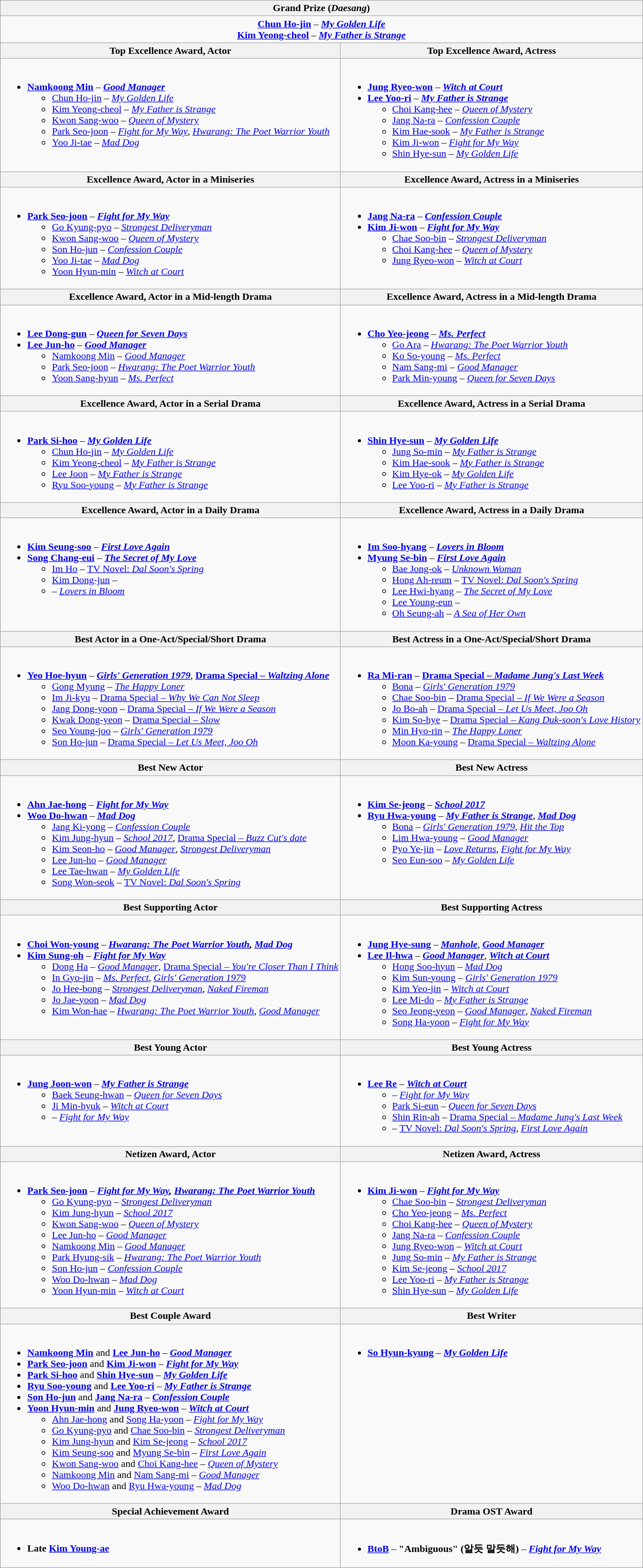<table class=wikitable style="width="100%">
<tr>
<th colspan="2">Grand Prize (<em>Daesang</em>)</th>
</tr>
<tr>
<td colspan="2" align="center"><strong><a href='#'>Chun Ho-jin</a></strong> – <strong><em><a href='#'>My Golden Life</a></em></strong><br><strong><a href='#'>Kim Yeong-cheol</a></strong> – <strong><em><a href='#'>My Father is Strange</a></em></strong></td>
</tr>
<tr>
<th style="width="50%">Top Excellence Award, Actor</th>
<th style="width="50%">Top Excellence Award, Actress</th>
</tr>
<tr>
<td valign="top"><br><ul><li><strong><a href='#'>Namkoong Min</a></strong> – <strong><em><a href='#'>Good Manager</a></em></strong><ul><li><a href='#'>Chun Ho-jin</a> – <em><a href='#'>My Golden Life</a></em></li><li><a href='#'>Kim Yeong-cheol</a> – <em><a href='#'>My Father is Strange</a></em></li><li><a href='#'>Kwon Sang-woo</a> – <em><a href='#'>Queen of Mystery</a></em></li><li><a href='#'>Park Seo-joon</a> – <em><a href='#'>Fight for My Way</a></em>, <em><a href='#'>Hwarang: The Poet Warrior Youth</a></em></li><li><a href='#'>Yoo Ji-tae</a> – <em><a href='#'>Mad Dog</a></em></li></ul></li></ul></td>
<td valign="top"><br><ul><li><strong><a href='#'>Jung Ryeo-won</a></strong> – <strong><em><a href='#'>Witch at Court</a></em></strong></li><li><strong><a href='#'>Lee Yoo-ri</a></strong> – <strong><em><a href='#'>My Father is Strange</a></em></strong><ul><li><a href='#'>Choi Kang-hee</a> – <em><a href='#'>Queen of Mystery</a></em></li><li><a href='#'>Jang Na-ra</a> – <em><a href='#'>Confession Couple</a></em></li><li><a href='#'>Kim Hae-sook</a> – <em><a href='#'>My Father is Strange</a></em></li><li><a href='#'>Kim Ji-won</a> – <em><a href='#'>Fight for My Way</a></em></li><li><a href='#'>Shin Hye-sun</a> – <em><a href='#'>My Golden Life</a></em></li></ul></li></ul></td>
</tr>
<tr>
<th>Excellence Award, Actor in a Miniseries</th>
<th>Excellence Award, Actress in a Miniseries</th>
</tr>
<tr>
<td valign="top"><br><ul><li><strong><a href='#'>Park Seo-joon</a></strong> – <strong><em><a href='#'>Fight for My Way</a></em></strong><ul><li><a href='#'>Go Kyung-pyo</a> – <em><a href='#'>Strongest Deliveryman</a></em></li><li><a href='#'>Kwon Sang-woo</a> – <em><a href='#'>Queen of Mystery</a></em></li><li><a href='#'>Son Ho-jun</a> – <em><a href='#'>Confession Couple</a></em></li><li><a href='#'>Yoo Ji-tae</a> – <em><a href='#'>Mad Dog</a></em></li><li><a href='#'>Yoon Hyun-min</a> – <em><a href='#'>Witch at Court</a></em></li></ul></li></ul></td>
<td valign="top"><br><ul><li><strong><a href='#'>Jang Na-ra</a></strong> – <strong><em><a href='#'>Confession Couple</a></em></strong></li><li><strong><a href='#'>Kim Ji-won</a></strong> – <strong><em><a href='#'>Fight for My Way</a></em></strong><ul><li><a href='#'>Chae Soo-bin</a> – <em><a href='#'>Strongest Deliveryman</a></em></li><li><a href='#'>Choi Kang-hee</a> – <em><a href='#'>Queen of Mystery</a></em></li><li><a href='#'>Jung Ryeo-won</a> – <em><a href='#'>Witch at Court</a></em></li></ul></li></ul></td>
</tr>
<tr>
<th>Excellence Award, Actor in a Mid-length Drama</th>
<th>Excellence Award, Actress in a Mid-length Drama</th>
</tr>
<tr>
<td valign="top"><br><ul><li><strong><a href='#'>Lee Dong-gun</a></strong> – <strong><em><a href='#'>Queen for Seven Days</a></em></strong></li><li><strong><a href='#'>Lee Jun-ho</a></strong> – <strong><em><a href='#'>Good Manager</a></em></strong><ul><li><a href='#'>Namkoong Min</a> – <em><a href='#'>Good Manager</a></em></li><li><a href='#'>Park Seo-joon</a> – <em><a href='#'>Hwarang: The Poet Warrior Youth</a></em></li><li><a href='#'>Yoon Sang-hyun</a> – <em><a href='#'>Ms. Perfect</a></em></li></ul></li></ul></td>
<td valign="top"><br><ul><li><strong><a href='#'>Cho Yeo-jeong</a></strong> – <strong><em><a href='#'>Ms. Perfect</a></em></strong><ul><li><a href='#'>Go Ara</a> – <em><a href='#'>Hwarang: The Poet Warrior Youth</a></em></li><li><a href='#'>Ko So-young</a> – <em><a href='#'>Ms. Perfect</a></em></li><li><a href='#'>Nam Sang-mi</a> – <em><a href='#'>Good Manager</a></em></li><li><a href='#'>Park Min-young</a> – <em><a href='#'>Queen for Seven Days</a></em></li></ul></li></ul></td>
</tr>
<tr>
<th>Excellence Award, Actor in a Serial Drama</th>
<th>Excellence Award, Actress in a Serial Drama</th>
</tr>
<tr>
<td valign="top"><br><ul><li><strong><a href='#'>Park Si-hoo</a></strong> – <strong><em><a href='#'>My Golden Life</a></em></strong><ul><li><a href='#'>Chun Ho-jin</a> – <em><a href='#'>My Golden Life</a></em></li><li><a href='#'>Kim Yeong-cheol</a> – <em><a href='#'>My Father is Strange</a></em></li><li><a href='#'>Lee Joon</a> – <em><a href='#'>My Father is Strange</a></em></li><li><a href='#'>Ryu Soo-young</a> – <em><a href='#'>My Father is Strange</a></em></li></ul></li></ul></td>
<td valign="top"><br><ul><li><strong><a href='#'>Shin Hye-sun</a></strong> – <strong><em><a href='#'>My Golden Life</a></em></strong><ul><li><a href='#'>Jung So-min</a> – <em><a href='#'>My Father is Strange</a></em></li><li><a href='#'>Kim Hae-sook</a> – <em><a href='#'>My Father is Strange</a></em></li><li><a href='#'>Kim Hye-ok</a> – <em><a href='#'>My Golden Life</a></em></li><li><a href='#'>Lee Yoo-ri</a> – <em><a href='#'>My Father is Strange</a></em></li></ul></li></ul></td>
</tr>
<tr>
<th>Excellence Award, Actor in a Daily Drama</th>
<th>Excellence Award, Actress in a Daily Drama</th>
</tr>
<tr>
<td valign="top"><br><ul><li><strong><a href='#'>Kim Seung-soo</a></strong> – <strong><em><a href='#'>First Love Again</a></em></strong></li><li><strong><a href='#'>Song Chang-eui</a></strong> – <strong><em><a href='#'>The Secret of My Love</a></em></strong><ul><li><a href='#'>Im Ho</a> – <a href='#'>TV Novel: <em>Dal Soon's Spring</em></a></li><li><a href='#'>Kim Dong-jun</a> – <em></em></li><li> – <em><a href='#'>Lovers in Bloom</a></em></li></ul></li></ul></td>
<td valign="top"><br><ul><li><strong><a href='#'>Im Soo-hyang</a></strong> – <strong><em><a href='#'>Lovers in Bloom</a></em></strong></li><li><strong><a href='#'>Myung Se-bin</a></strong> – <strong><em><a href='#'>First Love Again</a></em></strong><ul><li><a href='#'>Bae Jong-ok</a> – <em><a href='#'>Unknown Woman</a></em></li><li><a href='#'>Hong Ah-reum</a> – <a href='#'>TV Novel: <em>Dal Soon's Spring</em></a></li><li><a href='#'>Lee Hwi-hyang</a> – <em><a href='#'>The Secret of My Love</a></em></li><li><a href='#'>Lee Young-eun</a> – <em></em></li><li><a href='#'>Oh Seung-ah</a> – <em><a href='#'>A Sea of Her Own</a></em></li></ul></li></ul></td>
</tr>
<tr>
<th>Best Actor in a One-Act/Special/Short Drama</th>
<th>Best Actress in a One-Act/Special/Short Drama</th>
</tr>
<tr>
<td valign="top"><br><ul><li><strong><a href='#'>Yeo Hoe-hyun</a></strong> – <strong><em><a href='#'>Girls' Generation 1979</a></em></strong>, <strong><a href='#'>Drama Special – <em>Waltzing Alone</em></a></strong><ul><li><a href='#'>Gong Myung</a> – <em><a href='#'>The Happy Loner</a></em></li><li><a href='#'>Im Ji-kyu</a> – <a href='#'>Drama Special – <em>Why We Can Not Sleep</em></a></li><li><a href='#'>Jang Dong-yoon</a> – <a href='#'>Drama Special – <em>If We Were a Season</em></a></li><li><a href='#'>Kwak Dong-yeon</a> – <a href='#'>Drama Special – <em>Slow</em></a></li><li><a href='#'>Seo Young-joo</a> – <em><a href='#'>Girls' Generation 1979</a></em></li><li><a href='#'>Son Ho-jun</a> – <a href='#'>Drama Special – <em>Let Us Meet, Joo Oh</em></a></li></ul></li></ul></td>
<td valign="top"><br><ul><li><strong><a href='#'>Ra Mi-ran</a></strong> – <strong><a href='#'>Drama Special – <em>Madame Jung's Last Week</em></a></strong><ul><li><a href='#'>Bona</a> – <em><a href='#'>Girls' Generation 1979</a></em></li><li><a href='#'>Chae Soo-bin</a> – <a href='#'>Drama Special – <em>If We Were a Season</em></a></li><li><a href='#'>Jo Bo-ah</a> – <a href='#'>Drama Special – <em>Let Us Meet, Joo Oh</em></a></li><li><a href='#'>Kim So-hye</a> – <a href='#'>Drama Special – <em>Kang Duk-soon's Love History</em></a></li><li><a href='#'>Min Hyo-rin</a> – <em><a href='#'>The Happy Loner</a></em></li><li><a href='#'>Moon Ka-young</a> – <a href='#'>Drama Special – <em>Waltzing Alone</em></a></li></ul></li></ul></td>
</tr>
<tr>
<th>Best New Actor</th>
<th>Best New Actress</th>
</tr>
<tr>
<td valign="top"><br><ul><li><strong><a href='#'>Ahn Jae-hong</a></strong> – <strong><em><a href='#'>Fight for My Way</a></em></strong></li><li><strong><a href='#'>Woo Do-hwan</a></strong> – <strong><em><a href='#'>Mad Dog</a></em></strong><ul><li><a href='#'>Jang Ki-yong</a> – <em><a href='#'>Confession Couple</a></em></li><li><a href='#'>Kim Jung-hyun</a> – <em><a href='#'>School 2017</a></em>, <a href='#'>Drama Special – <em>Buzz Cut's date</em></a></li><li><a href='#'>Kim Seon-ho</a> – <em><a href='#'>Good Manager</a></em>, <em><a href='#'>Strongest Deliveryman</a></em></li><li><a href='#'>Lee Jun-ho</a> – <em><a href='#'>Good Manager</a></em></li><li><a href='#'>Lee Tae-hwan</a> – <em><a href='#'>My Golden Life</a></em></li><li><a href='#'>Song Won-seok</a> – <a href='#'>TV Novel: <em>Dal Soon's Spring</em></a></li></ul></li></ul></td>
<td valign="top"><br><ul><li><strong><a href='#'>Kim Se-jeong</a></strong> – <strong><em><a href='#'>School 2017</a></em></strong></li><li><strong><a href='#'>Ryu Hwa-young</a></strong> – <strong><em><a href='#'>My Father is Strange</a></em></strong>, <strong><em><a href='#'>Mad Dog</a></em></strong><ul><li><a href='#'>Bona</a> – <em><a href='#'>Girls' Generation 1979</a></em>, <em><a href='#'>Hit the Top</a></em></li><li><a href='#'>Lim Hwa-young</a> – <em><a href='#'>Good Manager</a></em></li><li><a href='#'>Pyo Ye-jin</a> – <em><a href='#'>Love Returns</a></em>, <em><a href='#'>Fight for My Way</a></em></li><li><a href='#'>Seo Eun-soo</a> – <em><a href='#'>My Golden Life</a></em></li></ul></li></ul></td>
</tr>
<tr>
<th>Best Supporting Actor</th>
<th>Best Supporting Actress</th>
</tr>
<tr>
<td valign="top"><br><ul><li><strong><a href='#'>Choi Won-young</a></strong> – <strong><em><a href='#'>Hwarang: The Poet Warrior Youth</a><em>, </em><a href='#'>Mad Dog</a></em></strong></li><li><strong><a href='#'>Kim Sung-oh</a></strong> – <strong><em><a href='#'>Fight for My Way</a></em></strong><ul><li><a href='#'>Dong Ha</a> – <em><a href='#'>Good Manager</a></em>, <a href='#'>Drama Special – <em>You're Closer Than I Think</em></a></li><li><a href='#'>In Gyo-jin</a> – <em><a href='#'>Ms. Perfect</a></em>, <em><a href='#'>Girls' Generation 1979</a></em></li><li><a href='#'>Jo Hee-bong</a> – <em><a href='#'>Strongest Deliveryman</a></em>, <em><a href='#'>Naked Fireman</a></em></li><li><a href='#'>Jo Jae-yoon</a> – <em><a href='#'>Mad Dog</a></em></li><li><a href='#'>Kim Won-hae</a> – <em><a href='#'>Hwarang: The Poet Warrior Youth</a></em>, <em><a href='#'>Good Manager</a></em></li></ul></li></ul></td>
<td valign="top"><br><ul><li><strong><a href='#'>Jung Hye-sung</a></strong> – <strong><em><a href='#'>Manhole</a></em></strong>, <strong><em><a href='#'>Good Manager</a></em></strong></li><li><strong><a href='#'>Lee Il-hwa</a></strong> – <strong><em><a href='#'>Good Manager</a></em></strong>, <strong><em><a href='#'>Witch at Court</a></em></strong><ul><li><a href='#'>Hong Soo-hyun</a> – <em><a href='#'>Mad Dog</a></em></li><li><a href='#'>Kim Sun-young</a> – <em><a href='#'>Girls' Generation 1979</a></em></li><li><a href='#'>Kim Yeo-jin</a> – <em><a href='#'>Witch at Court</a></em></li><li><a href='#'>Lee Mi-do</a> – <em><a href='#'>My Father is Strange</a></em></li><li><a href='#'>Seo Jeong-yeon</a> – <em><a href='#'>Good Manager</a></em>, <em><a href='#'>Naked Fireman</a></em></li><li><a href='#'>Song Ha-yoon</a> – <em><a href='#'>Fight for My Way</a></em></li></ul></li></ul></td>
</tr>
<tr>
<th>Best Young Actor</th>
<th>Best Young Actress</th>
</tr>
<tr>
<td valign="top"><br><ul><li><strong><a href='#'>Jung Joon-won</a></strong> – <strong><em><a href='#'>My Father is Strange</a></em></strong><ul><li><a href='#'>Baek Seung-hwan</a> – <em><a href='#'>Queen for Seven Days</a></em></li><li><a href='#'>Ji Min-hyuk</a> – <em><a href='#'>Witch at Court</a></em></li><li> – <em><a href='#'>Fight for My Way</a></em></li></ul></li></ul></td>
<td valign="top"><br><ul><li><strong><a href='#'>Lee Re</a></strong> – <strong><em><a href='#'>Witch at Court</a></em></strong><ul><li> – <em><a href='#'>Fight for My Way</a></em></li><li><a href='#'>Park Si-eun</a> – <em><a href='#'>Queen for Seven Days</a></em></li><li><a href='#'>Shin Rin-ah</a> – <a href='#'>Drama Special – <em>Madame Jung's Last Week</em></a></li><li> – <a href='#'>TV Novel: <em>Dal Soon's Spring</em></a>, <em><a href='#'>First Love Again</a></em></li></ul></li></ul></td>
</tr>
<tr>
<th>Netizen Award, Actor</th>
<th>Netizen Award, Actress</th>
</tr>
<tr>
<td valign="top"><br><ul><li><strong><a href='#'>Park Seo-joon</a></strong> – <strong><em><a href='#'>Fight for My Way</a><em>, </em><a href='#'>Hwarang: The Poet Warrior Youth</a></em></strong><ul><li><a href='#'>Go Kyung-pyo</a> – <em><a href='#'>Strongest Deliveryman</a></em></li><li><a href='#'>Kim Jung-hyun</a> – <em><a href='#'>School 2017</a></em></li><li><a href='#'>Kwon Sang-woo</a> – <em><a href='#'>Queen of Mystery</a></em></li><li><a href='#'>Lee Jun-ho</a> – <em><a href='#'>Good Manager</a></em></li><li><a href='#'>Namkoong Min</a> – <em><a href='#'>Good Manager</a></em></li><li><a href='#'>Park Hyung-sik</a> – <em><a href='#'>Hwarang: The Poet Warrior Youth</a></em></li><li><a href='#'>Son Ho-jun</a> – <em><a href='#'>Confession Couple</a></em></li><li><a href='#'>Woo Do-hwan</a> – <em><a href='#'>Mad Dog</a></em></li><li><a href='#'>Yoon Hyun-min</a> – <em><a href='#'>Witch at Court</a></em></li></ul></li></ul></td>
<td valign="top"><br><ul><li><strong><a href='#'>Kim Ji-won</a></strong> – <strong><em><a href='#'>Fight for My Way</a></em></strong><ul><li><a href='#'>Chae Soo-bin</a> – <em><a href='#'>Strongest Deliveryman</a></em></li><li><a href='#'>Cho Yeo-jeong</a> – <em><a href='#'>Ms. Perfect</a></em></li><li><a href='#'>Choi Kang-hee</a> – <em><a href='#'>Queen of Mystery</a></em></li><li><a href='#'>Jang Na-ra</a> – <em><a href='#'>Confession Couple</a></em></li><li><a href='#'>Jung Ryeo-won</a> – <em><a href='#'>Witch at Court</a></em></li><li><a href='#'>Jung So-min</a> – <em><a href='#'>My Father is Strange</a></em></li><li><a href='#'>Kim Se-jeong</a> – <em><a href='#'>School 2017</a></em></li><li><a href='#'>Lee Yoo-ri</a> – <em><a href='#'>My Father is Strange</a></em></li><li><a href='#'>Shin Hye-sun</a> – <em><a href='#'>My Golden Life</a></em></li></ul></li></ul></td>
</tr>
<tr>
<th>Best Couple Award</th>
<th>Best Writer</th>
</tr>
<tr>
<td valign="top"><br><ul><li><strong><a href='#'>Namkoong Min</a></strong> and <strong><a href='#'>Lee Jun-ho</a></strong> – <strong><em><a href='#'>Good Manager</a></em></strong></li><li><strong><a href='#'>Park Seo-joon</a></strong> and <strong><a href='#'>Kim Ji-won</a></strong> – <strong><em><a href='#'>Fight for My Way</a></em></strong></li><li><strong><a href='#'>Park Si-hoo</a></strong> and <strong><a href='#'>Shin Hye-sun</a></strong> – <strong><em><a href='#'>My Golden Life</a></em></strong></li><li><strong><a href='#'>Ryu Soo-young</a></strong> and <strong><a href='#'>Lee Yoo-ri</a></strong> – <strong><em><a href='#'>My Father is Strange</a></em></strong></li><li><strong><a href='#'>Son Ho-jun</a></strong> and <strong><a href='#'>Jang Na-ra</a></strong> – <strong><em><a href='#'>Confession Couple</a></em></strong></li><li><strong><a href='#'>Yoon Hyun-min</a></strong> and <strong><a href='#'>Jung Ryeo-won</a></strong> – <strong><em><a href='#'>Witch at Court</a></em></strong><ul><li><a href='#'>Ahn Jae-hong</a> and <a href='#'>Song Ha-yoon</a> – <em><a href='#'>Fight for My Way</a></em></li><li><a href='#'>Go Kyung-pyo</a> and <a href='#'>Chae Soo-bin</a> – <em><a href='#'>Strongest Deliveryman</a></em></li><li><a href='#'>Kim Jung-hyun</a> and <a href='#'>Kim Se-jeong</a> – <em><a href='#'>School 2017</a></em></li><li><a href='#'>Kim Seung-soo</a> and <a href='#'>Myung Se-bin</a> – <em><a href='#'>First Love Again</a></em></li><li><a href='#'>Kwon Sang-woo</a> and <a href='#'>Choi Kang-hee</a> – <em><a href='#'>Queen of Mystery</a></em></li><li><a href='#'>Namkoong Min</a> and <a href='#'>Nam Sang-mi</a> – <em><a href='#'>Good Manager</a></em></li><li><a href='#'>Woo Do-hwan</a> and <a href='#'>Ryu Hwa-young</a> – <em><a href='#'>Mad Dog</a></em></li></ul></li></ul></td>
<td valign="top"><br><ul><li><strong><a href='#'>So Hyun-kyung</a></strong> – <strong><em><a href='#'>My Golden Life</a></em></strong></li></ul></td>
</tr>
<tr>
<th>Special Achievement Award</th>
<th>Drama OST Award</th>
</tr>
<tr>
<td valign="top"><br><ul><li><strong>Late <a href='#'>Kim Young-ae</a></strong></li></ul></td>
<td valign="top"><br><ul><li><strong><a href='#'>BtoB</a></strong> – <strong>"Ambiguous" (알듯 말듯해)</strong> – <strong><em><a href='#'>Fight for My Way</a></em></strong></li></ul></td>
</tr>
</table>
